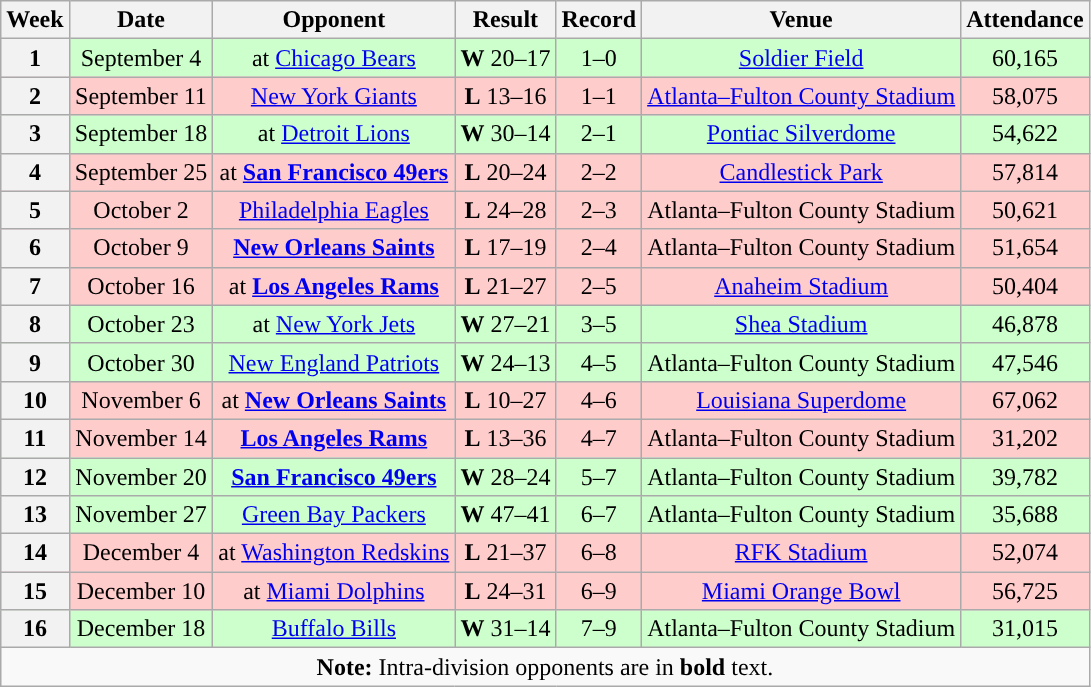<table class="wikitable" style="text-align:center">
<tr>
<th>Week</th>
<th>Date</th>
<th>Opponent</th>
<th>Result</th>
<th>Record</th>
<th>Venue</th>
<th>Attendance</th>
</tr>
<tr style="background:#cfc">
<th>1</th>
<td>September 4</td>
<td>at <a href='#'>Chicago Bears</a></td>
<td><strong>W</strong> 20–17</td>
<td>1–0</td>
<td><a href='#'>Soldier Field</a></td>
<td>60,165</td>
</tr>
<tr style="background:#fcc">
<th>2</th>
<td>September 11</td>
<td><a href='#'>New York Giants</a></td>
<td><strong>L</strong> 13–16</td>
<td>1–1</td>
<td><a href='#'>Atlanta–Fulton County Stadium</a></td>
<td>58,075</td>
</tr>
<tr style="background:#cfc">
<th>3</th>
<td>September 18</td>
<td>at <a href='#'>Detroit Lions</a></td>
<td><strong>W</strong> 30–14</td>
<td>2–1</td>
<td><a href='#'>Pontiac Silverdome</a></td>
<td>54,622</td>
</tr>
<tr style="background:#fcc">
<th>4</th>
<td>September 25</td>
<td>at <strong><a href='#'>San Francisco 49ers</a></strong></td>
<td><strong>L</strong> 20–24</td>
<td>2–2</td>
<td><a href='#'>Candlestick Park</a></td>
<td>57,814</td>
</tr>
<tr style="background:#fcc">
<th>5</th>
<td>October 2</td>
<td><a href='#'>Philadelphia Eagles</a></td>
<td><strong>L</strong> 24–28</td>
<td>2–3</td>
<td>Atlanta–Fulton County Stadium</td>
<td>50,621</td>
</tr>
<tr style="background:#fcc">
<th>6</th>
<td>October 9</td>
<td><strong><a href='#'>New Orleans Saints</a></strong></td>
<td><strong>L</strong> 17–19</td>
<td>2–4</td>
<td>Atlanta–Fulton County Stadium</td>
<td>51,654</td>
</tr>
<tr style="background:#fcc">
<th>7</th>
<td>October 16</td>
<td>at <strong><a href='#'>Los Angeles Rams</a></strong></td>
<td><strong>L</strong> 21–27</td>
<td>2–5</td>
<td><a href='#'>Anaheim Stadium</a></td>
<td>50,404</td>
</tr>
<tr style="background:#cfc">
<th>8</th>
<td>October 23</td>
<td>at <a href='#'>New York Jets</a></td>
<td><strong>W</strong> 27–21</td>
<td>3–5</td>
<td><a href='#'>Shea Stadium</a></td>
<td>46,878</td>
</tr>
<tr style="background:#cfc">
<th>9</th>
<td>October 30</td>
<td><a href='#'>New England Patriots</a></td>
<td><strong>W</strong> 24–13</td>
<td>4–5</td>
<td>Atlanta–Fulton County Stadium</td>
<td>47,546</td>
</tr>
<tr style="background:#fcc">
<th>10</th>
<td>November 6</td>
<td>at <strong><a href='#'>New Orleans Saints</a></strong></td>
<td><strong>L</strong> 10–27</td>
<td>4–6</td>
<td><a href='#'>Louisiana Superdome</a></td>
<td>67,062</td>
</tr>
<tr style="background:#fcc">
<th>11</th>
<td>November 14</td>
<td><strong><a href='#'>Los Angeles Rams</a></strong></td>
<td><strong>L</strong> 13–36</td>
<td>4–7</td>
<td>Atlanta–Fulton County Stadium</td>
<td>31,202</td>
</tr>
<tr style="background:#cfc">
<th>12</th>
<td>November 20</td>
<td><strong><a href='#'>San Francisco 49ers</a></strong></td>
<td><strong>W</strong> 28–24</td>
<td>5–7</td>
<td>Atlanta–Fulton County Stadium</td>
<td>39,782</td>
</tr>
<tr style="background:#cfc">
<th>13</th>
<td>November 27</td>
<td><a href='#'>Green Bay Packers</a></td>
<td><strong>W</strong> 47–41</td>
<td>6–7</td>
<td>Atlanta–Fulton County Stadium</td>
<td>35,688</td>
</tr>
<tr style="background:#fcc">
<th>14</th>
<td>December 4</td>
<td>at <a href='#'>Washington Redskins</a></td>
<td><strong>L</strong> 21–37</td>
<td>6–8</td>
<td><a href='#'>RFK Stadium</a></td>
<td>52,074</td>
</tr>
<tr style="background:#fcc">
<th>15</th>
<td>December 10</td>
<td>at <a href='#'>Miami Dolphins</a></td>
<td><strong>L</strong> 24–31</td>
<td>6–9</td>
<td><a href='#'>Miami Orange Bowl</a></td>
<td>56,725</td>
</tr>
<tr style="background:#cfc">
<th>16</th>
<td>December 18</td>
<td><a href='#'>Buffalo Bills</a></td>
<td><strong>W</strong> 31–14</td>
<td>7–9</td>
<td>Atlanta–Fulton County Stadium</td>
<td>31,015</td>
</tr>
<tr>
<td colspan="8"><strong>Note:</strong> Intra-division opponents are in <strong>bold</strong> text.</td>
</tr>
</table>
